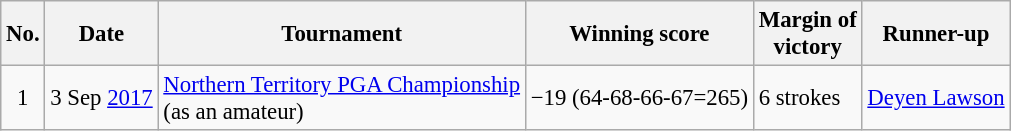<table class="wikitable" style="font-size:95%;">
<tr>
<th>No.</th>
<th>Date</th>
<th>Tournament</th>
<th>Winning score</th>
<th>Margin of<br>victory</th>
<th>Runner-up</th>
</tr>
<tr>
<td align=center>1</td>
<td align=right>3 Sep <a href='#'>2017</a></td>
<td><a href='#'>Northern Territory PGA Championship</a><br>(as an amateur)</td>
<td>−19 (64-68-66-67=265)</td>
<td>6 strokes</td>
<td> <a href='#'>Deyen Lawson</a></td>
</tr>
</table>
